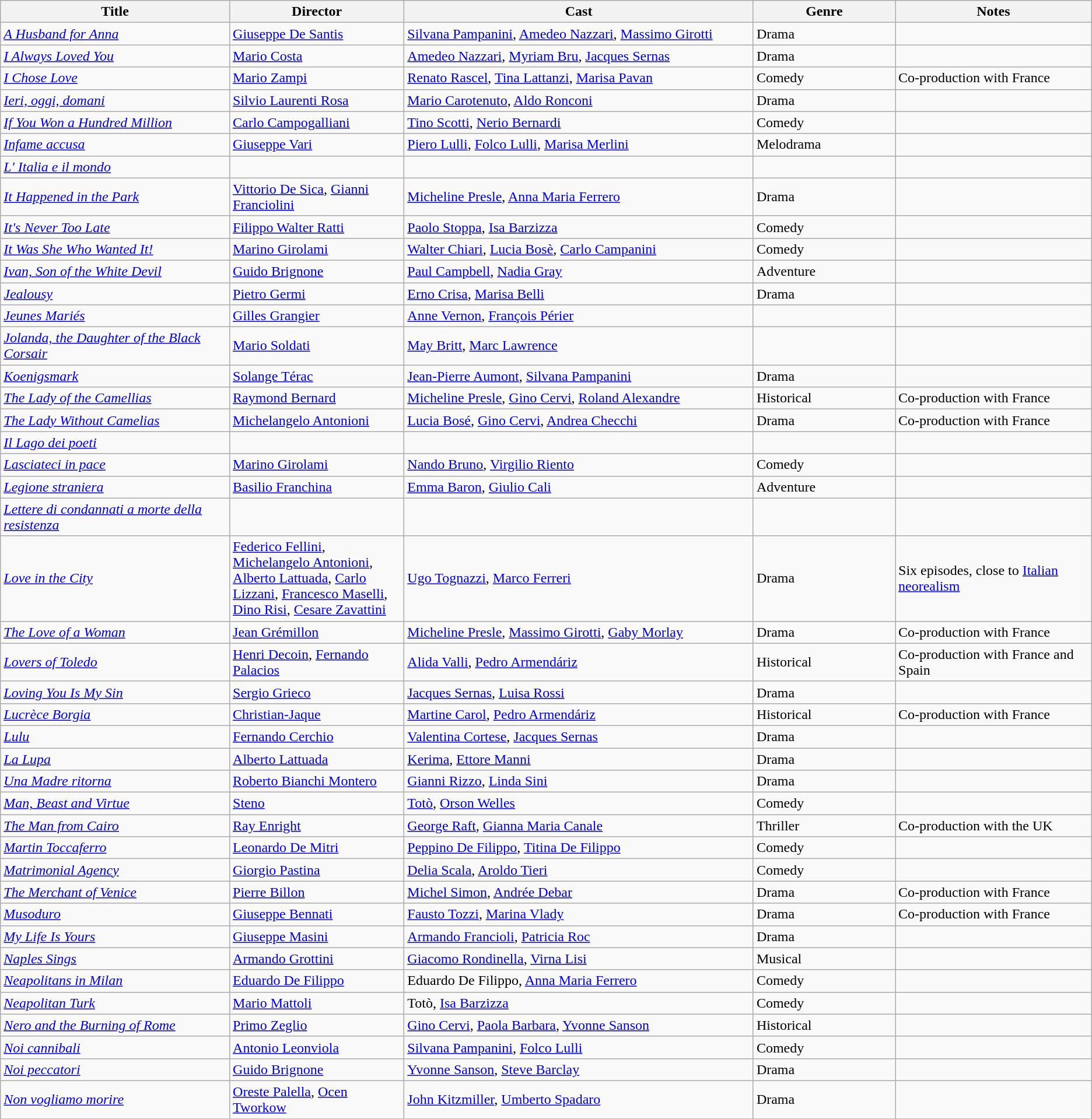<table class="wikitable">
<tr>
<th style="width:21%;">Title</th>
<th style="width:16%;">Director</th>
<th style="width:32%;">Cast</th>
<th style="width:13%;">Genre</th>
<th style="width:18%;">Notes</th>
</tr>
<tr>
<td><em><a href='#'>A Husband for Anna</a></em></td>
<td><a href='#'>Giuseppe De Santis</a></td>
<td><a href='#'>Silvana Pampanini</a>, <a href='#'>Amedeo Nazzari</a>, <a href='#'>Massimo Girotti</a></td>
<td>Drama</td>
<td></td>
</tr>
<tr>
<td><em><a href='#'>I Always Loved You</a></em></td>
<td><a href='#'>Mario Costa</a></td>
<td><a href='#'>Amedeo Nazzari</a>, <a href='#'>Myriam Bru</a>, <a href='#'>Jacques Sernas</a></td>
<td>Drama</td>
<td></td>
</tr>
<tr>
<td><em><a href='#'>I Chose Love</a></em></td>
<td><a href='#'>Mario Zampi</a></td>
<td><a href='#'>Renato Rascel</a>, <a href='#'>Tina Lattanzi</a>, <a href='#'>Marisa Pavan</a></td>
<td>Comedy</td>
<td>Co-production with France</td>
</tr>
<tr>
<td><em><a href='#'>Ieri, oggi, domani</a></em></td>
<td><a href='#'>Silvio Laurenti Rosa</a></td>
<td><a href='#'>Mario Carotenuto</a>, <a href='#'>Aldo Ronconi</a></td>
<td>Drama</td>
<td></td>
</tr>
<tr>
<td><em><a href='#'>If You Won a Hundred Million</a></em></td>
<td><a href='#'>Carlo Campogalliani</a></td>
<td><a href='#'>Tino Scotti</a>, <a href='#'>Nerio Bernardi</a></td>
<td>Comedy</td>
<td></td>
</tr>
<tr>
<td><em><a href='#'>Infame accusa</a></em></td>
<td><a href='#'>Giuseppe Vari</a></td>
<td><a href='#'>Piero Lulli</a>, <a href='#'>Folco Lulli</a>, <a href='#'>Marisa Merlini</a></td>
<td>Melodrama</td>
<td></td>
</tr>
<tr>
<td><em><a href='#'>L' Italia e il mondo</a></em></td>
<td></td>
<td></td>
<td></td>
<td></td>
</tr>
<tr>
<td><em><a href='#'>It Happened in the Park</a></em></td>
<td><a href='#'>Vittorio De Sica</a>, <a href='#'>Gianni Franciolini</a></td>
<td><a href='#'>Micheline Presle</a>, <a href='#'>Anna Maria Ferrero</a></td>
<td>Drama</td>
<td></td>
</tr>
<tr>
<td><em><a href='#'>It's Never Too Late</a></em></td>
<td><a href='#'>Filippo Walter Ratti</a></td>
<td><a href='#'>Paolo Stoppa</a>, <a href='#'>Isa Barzizza</a></td>
<td>Comedy</td>
<td></td>
</tr>
<tr>
<td><em><a href='#'>It Was She Who Wanted It!</a></em></td>
<td><a href='#'>Marino Girolami</a></td>
<td><a href='#'>Walter Chiari</a>, <a href='#'>Lucia Bosè</a>, <a href='#'>Carlo Campanini</a></td>
<td>Comedy</td>
<td></td>
</tr>
<tr>
<td><em><a href='#'>Ivan, Son of the White Devil</a></em></td>
<td><a href='#'>Guido Brignone</a></td>
<td><a href='#'>Paul Campbell</a>, <a href='#'>Nadia Gray</a></td>
<td>Adventure</td>
<td></td>
</tr>
<tr>
<td><em><a href='#'>Jealousy</a></em></td>
<td><a href='#'>Pietro Germi</a></td>
<td><a href='#'>Erno Crisa</a>, <a href='#'>Marisa Belli</a></td>
<td>Drama</td>
<td></td>
</tr>
<tr>
<td><em><a href='#'>Jeunes Mariés</a></em></td>
<td><a href='#'>Gilles Grangier</a></td>
<td><a href='#'>Anne Vernon</a>, <a href='#'>François Périer</a></td>
<td></td>
<td></td>
</tr>
<tr>
<td><em><a href='#'>Jolanda, the Daughter of the Black Corsair</a></em></td>
<td><a href='#'>Mario Soldati</a></td>
<td><a href='#'>May Britt</a>, <a href='#'>Marc Lawrence</a></td>
<td></td>
<td></td>
</tr>
<tr>
<td><em><a href='#'>Koenigsmark</a></em></td>
<td><a href='#'>Solange Térac</a></td>
<td><a href='#'>Jean-Pierre Aumont</a>, <a href='#'>Silvana Pampanini</a></td>
<td>Drama</td>
<td></td>
</tr>
<tr>
<td><em><a href='#'>The Lady of the Camellias</a></em></td>
<td><a href='#'>Raymond Bernard</a></td>
<td><a href='#'>Micheline Presle</a>, <a href='#'>Gino Cervi</a>, <a href='#'>Roland Alexandre</a></td>
<td>Historical</td>
<td>Co-production with France</td>
</tr>
<tr>
<td><em><a href='#'>The Lady Without Camelias</a></em></td>
<td><a href='#'>Michelangelo Antonioni</a></td>
<td><a href='#'>Lucia Bosé</a>, <a href='#'>Gino Cervi</a>, <a href='#'>Andrea Checchi</a></td>
<td>Drama</td>
<td>Co-production with France</td>
</tr>
<tr>
<td><em><a href='#'>Il Lago dei poeti</a></em></td>
<td></td>
<td></td>
<td></td>
<td></td>
</tr>
<tr>
<td><em><a href='#'>Lasciateci in pace</a></em></td>
<td><a href='#'>Marino Girolami</a></td>
<td><a href='#'>Nando Bruno</a>, <a href='#'>Virgilio Riento</a></td>
<td>Comedy</td>
<td></td>
</tr>
<tr>
<td><em><a href='#'>Legione straniera</a></em></td>
<td><a href='#'>Basilio Franchina</a></td>
<td><a href='#'>Emma Baron</a>, <a href='#'>Giulio Cali</a></td>
<td>Adventure</td>
<td></td>
</tr>
<tr>
<td><em><a href='#'>Lettere di condannati a morte della resistenza</a></em></td>
<td></td>
<td></td>
<td></td>
<td></td>
</tr>
<tr>
<td><em><a href='#'>Love in the City</a></em></td>
<td><a href='#'>Federico Fellini</a>, <a href='#'>Michelangelo Antonioni</a>, <a href='#'>Alberto Lattuada</a>, <a href='#'>Carlo Lizzani</a>, <a href='#'>Francesco Maselli</a>, <a href='#'>Dino Risi</a>, <a href='#'>Cesare Zavattini</a></td>
<td><a href='#'>Ugo Tognazzi</a>, <a href='#'>Marco Ferreri</a></td>
<td>Drama</td>
<td>Six episodes, close to <a href='#'>Italian neorealism</a></td>
</tr>
<tr>
<td><em><a href='#'>The Love of a Woman</a></em></td>
<td><a href='#'>Jean Grémillon</a></td>
<td><a href='#'>Micheline Presle</a>, <a href='#'>Massimo Girotti</a>, <a href='#'>Gaby Morlay</a></td>
<td>Drama</td>
<td>Co-production with France</td>
</tr>
<tr>
<td><em><a href='#'>Lovers of Toledo</a></em></td>
<td><a href='#'>Henri Decoin</a>, <a href='#'>Fernando Palacios</a></td>
<td><a href='#'>Alida Valli</a>, <a href='#'>Pedro Armendáriz</a></td>
<td>Historical</td>
<td>Co-production with France and Spain</td>
</tr>
<tr>
<td><em><a href='#'>Loving You Is My Sin</a></em></td>
<td><a href='#'>Sergio Grieco</a></td>
<td><a href='#'>Jacques Sernas</a>, <a href='#'>Luisa Rossi</a></td>
<td>Drama</td>
<td></td>
</tr>
<tr>
<td><em><a href='#'>Lucrèce Borgia</a></em></td>
<td><a href='#'>Christian-Jaque</a></td>
<td><a href='#'>Martine Carol</a>, <a href='#'>Pedro Armendáriz</a></td>
<td>Historical</td>
<td>Co-production with France</td>
</tr>
<tr>
<td><em><a href='#'>Lulu</a></em></td>
<td><a href='#'>Fernando Cerchio</a></td>
<td><a href='#'>Valentina Cortese</a>, <a href='#'>Jacques Sernas</a></td>
<td>Drama</td>
<td></td>
</tr>
<tr>
<td><em><a href='#'>La Lupa</a></em></td>
<td><a href='#'>Alberto Lattuada</a></td>
<td><a href='#'>Kerima</a>, <a href='#'>Ettore Manni</a></td>
<td>Drama</td>
<td></td>
</tr>
<tr>
<td><em><a href='#'>Una Madre ritorna</a></em></td>
<td><a href='#'>Roberto Bianchi Montero</a></td>
<td><a href='#'>Gianni Rizzo</a>, <a href='#'>Linda Sini</a></td>
<td>Drama</td>
<td></td>
</tr>
<tr>
<td><em><a href='#'>Man, Beast and Virtue</a></em></td>
<td><a href='#'>Steno</a></td>
<td><a href='#'>Totò</a>, <a href='#'>Orson Welles</a></td>
<td>Comedy</td>
<td></td>
</tr>
<tr>
<td><em><a href='#'>The Man from Cairo</a></em></td>
<td><a href='#'>Ray Enright</a></td>
<td><a href='#'>George Raft</a>, <a href='#'>Gianna Maria Canale</a></td>
<td>Thriller</td>
<td>Co-production with the UK</td>
</tr>
<tr>
<td><em><a href='#'>Martin Toccaferro</a></em></td>
<td><a href='#'>Leonardo De Mitri</a></td>
<td><a href='#'>Peppino De Filippo</a>, <a href='#'>Titina De Filippo</a></td>
<td>Comedy</td>
<td></td>
</tr>
<tr>
<td><em><a href='#'>Matrimonial Agency</a></em></td>
<td><a href='#'>Giorgio Pastina</a></td>
<td><a href='#'>Delia Scala</a>, <a href='#'>Aroldo Tieri</a></td>
<td>Comedy</td>
<td></td>
</tr>
<tr>
<td><em><a href='#'>The Merchant of Venice</a></em></td>
<td><a href='#'>Pierre Billon</a></td>
<td><a href='#'>Michel Simon</a>, <a href='#'>Andrée Debar</a></td>
<td>Drama</td>
<td>Co-production with France</td>
</tr>
<tr>
<td><em><a href='#'>Musoduro</a></em></td>
<td><a href='#'>Giuseppe Bennati</a></td>
<td><a href='#'>Fausto Tozzi</a>, <a href='#'>Marina Vlady</a></td>
<td>Drama</td>
<td>Co-production with France</td>
</tr>
<tr>
<td><em><a href='#'>My Life Is Yours</a></em></td>
<td><a href='#'>Giuseppe Masini</a></td>
<td><a href='#'>Armando Francioli</a>, <a href='#'>Patricia Roc</a></td>
<td>Drama</td>
<td></td>
</tr>
<tr>
<td><em><a href='#'>Naples Sings</a></em></td>
<td><a href='#'>Armando Grottini</a></td>
<td><a href='#'>Giacomo Rondinella</a>, <a href='#'>Virna Lisi</a></td>
<td>Musical</td>
<td></td>
</tr>
<tr>
<td><em><a href='#'>Neapolitans in Milan</a></em></td>
<td><a href='#'>Eduardo De Filippo</a></td>
<td>Eduardo De Filippo, <a href='#'>Anna Maria Ferrero</a></td>
<td>Comedy</td>
<td></td>
</tr>
<tr>
<td><em><a href='#'>Neapolitan Turk</a></em></td>
<td><a href='#'>Mario Mattoli</a></td>
<td>Totò, <a href='#'>Isa Barzizza</a></td>
<td>Comedy</td>
<td></td>
</tr>
<tr>
<td><em><a href='#'>Nero and the Burning of Rome</a></em></td>
<td><a href='#'>Primo Zeglio</a></td>
<td><a href='#'>Gino Cervi</a>, <a href='#'>Paola Barbara</a>, <a href='#'>Yvonne Sanson</a></td>
<td>Historical</td>
<td></td>
</tr>
<tr>
<td><em><a href='#'>Noi cannibali</a></em></td>
<td><a href='#'>Antonio Leonviola</a></td>
<td><a href='#'>Silvana Pampanini</a>, <a href='#'>Folco Lulli</a></td>
<td>Comedy</td>
<td></td>
</tr>
<tr>
<td><em><a href='#'>Noi peccatori</a></em></td>
<td><a href='#'>Guido Brignone</a></td>
<td><a href='#'>Yvonne Sanson</a>, <a href='#'>Steve Barclay</a></td>
<td>Drama</td>
<td></td>
</tr>
<tr>
<td><em><a href='#'>Non vogliamo morire</a></em></td>
<td><a href='#'>Oreste Palella</a>, <a href='#'>Ocen Tworkow</a></td>
<td><a href='#'>John Kitzmiller</a>, <a href='#'>Umberto Spadaro</a></td>
<td>Drama</td>
<td></td>
</tr>
<tr>
</tr>
</table>
